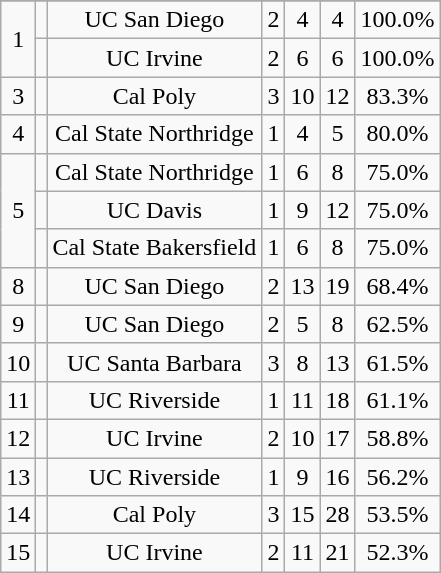<table class="wikitable sortable" style="text-align:center">
<tr>
</tr>
<tr>
<td rowspan="2">1</td>
<td></td>
<td>UC San Diego</td>
<td>2</td>
<td>4</td>
<td>4</td>
<td>100.0%</td>
</tr>
<tr>
<td></td>
<td>UC Irvine</td>
<td>2</td>
<td>6</td>
<td>6</td>
<td>100.0%</td>
</tr>
<tr>
<td>3</td>
<td></td>
<td>Cal Poly</td>
<td>3</td>
<td>10</td>
<td>12</td>
<td>83.3%</td>
</tr>
<tr>
<td>4</td>
<td></td>
<td>Cal State Northridge</td>
<td>1</td>
<td>4</td>
<td>5</td>
<td>80.0%</td>
</tr>
<tr>
<td rowspan="3">5</td>
<td></td>
<td>Cal State Northridge</td>
<td>1</td>
<td>6</td>
<td>8</td>
<td>75.0%</td>
</tr>
<tr>
<td></td>
<td>UC Davis</td>
<td>1</td>
<td>9</td>
<td>12</td>
<td>75.0%</td>
</tr>
<tr>
<td></td>
<td>Cal State Bakersfield</td>
<td>1</td>
<td>6</td>
<td>8</td>
<td>75.0%</td>
</tr>
<tr>
<td>8</td>
<td></td>
<td>UC San Diego</td>
<td>2</td>
<td>13</td>
<td>19</td>
<td>68.4%</td>
</tr>
<tr>
<td>9</td>
<td></td>
<td>UC San Diego</td>
<td>2</td>
<td>5</td>
<td>8</td>
<td>62.5%</td>
</tr>
<tr>
<td>10</td>
<td></td>
<td>UC Santa Barbara</td>
<td>3</td>
<td>8</td>
<td>13</td>
<td>61.5%</td>
</tr>
<tr>
<td>11</td>
<td></td>
<td>UC Riverside</td>
<td>1</td>
<td>11</td>
<td>18</td>
<td>61.1%</td>
</tr>
<tr>
<td>12</td>
<td></td>
<td>UC Irvine</td>
<td>2</td>
<td>10</td>
<td>17</td>
<td>58.8%</td>
</tr>
<tr>
<td>13</td>
<td></td>
<td>UC Riverside</td>
<td>1</td>
<td>9</td>
<td>16</td>
<td>56.2%</td>
</tr>
<tr>
<td>14</td>
<td></td>
<td>Cal Poly</td>
<td>3</td>
<td>15</td>
<td>28</td>
<td>53.5%</td>
</tr>
<tr>
<td>15</td>
<td></td>
<td>UC Irvine</td>
<td>2</td>
<td>11</td>
<td>21</td>
<td>52.3%</td>
</tr>
</table>
